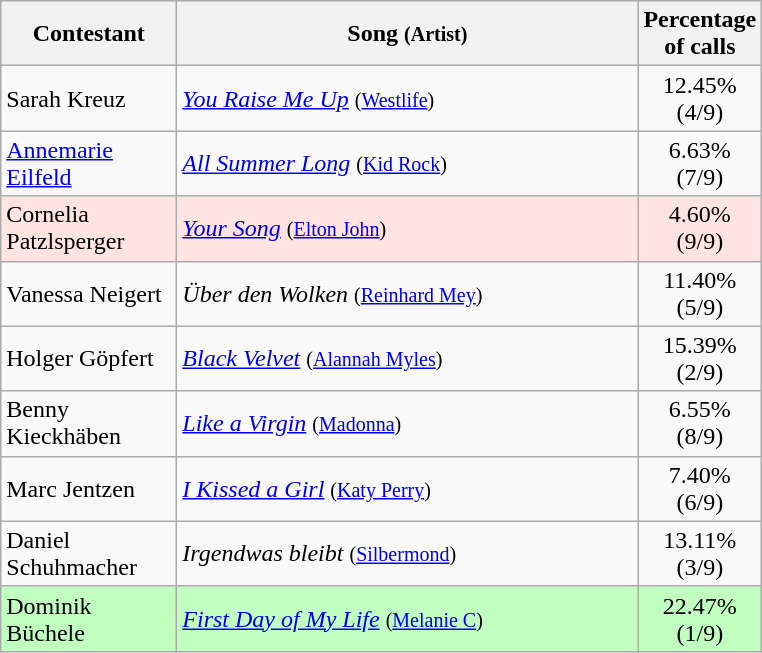<table class="wikitable">
<tr ">
<th style="width:110px;">Contestant</th>
<th style="width:300px;">Song <small>(Artist)</small></th>
<th style="width:28px;">Percentage of calls</th>
</tr>
<tr>
<td align="left">Sarah Kreuz</td>
<td align="left"><em><a href='#'>You Raise Me Up</a></em> <small>(<a href='#'>Westlife</a>)</small></td>
<td style="text-align:center;">12.45% (4/9)</td>
</tr>
<tr>
<td align="left"><a href='#'>Annemarie Eilfeld</a></td>
<td align="left"><em><a href='#'>All Summer Long</a></em> <small>(<a href='#'>Kid Rock</a>)</small></td>
<td style="text-align:center;">6.63% (7/9)</td>
</tr>
<tr style="background:#ffe4e1;">
<td align="left">Cornelia Patzlsperger</td>
<td align="left"><em><a href='#'>Your Song</a></em> <small>(<a href='#'>Elton John</a>)</small></td>
<td style="text-align:center;">4.60% (9/9)</td>
</tr>
<tr>
<td align="left">Vanessa Neigert</td>
<td align="left"><em>Über den Wolken</em> <small>(<a href='#'>Reinhard Mey</a>)</small></td>
<td style="text-align:center;">11.40% (5/9)</td>
</tr>
<tr>
<td align="left">Holger Göpfert</td>
<td align="left"><em><a href='#'>Black Velvet</a></em> <small>(<a href='#'>Alannah Myles</a>)</small></td>
<td style="text-align:center;">15.39% (2/9)</td>
</tr>
<tr>
<td align="left">Benny Kieckhäben</td>
<td align="left"><em><a href='#'>Like a Virgin</a></em> <small>(<a href='#'>Madonna</a>)</small></td>
<td style="text-align:center;">6.55% (8/9)</td>
</tr>
<tr>
<td align="left">Marc Jentzen</td>
<td align="left"><em><a href='#'>I Kissed a Girl</a></em> <small>(<a href='#'>Katy Perry</a>)</small></td>
<td style="text-align:center;">7.40% (6/9)</td>
</tr>
<tr>
<td align="left">Daniel Schuhmacher</td>
<td align="left"><em>Irgendwas bleibt</em> <small>(<a href='#'>Silbermond</a>)</small></td>
<td style="text-align:center;">13.11% (3/9)</td>
</tr>
<tr style="background:#c1ffc1;">
<td align="left">Dominik Büchele</td>
<td align="left"><em><a href='#'>First Day of My Life</a></em> <small>(<a href='#'>Melanie C</a>)</small></td>
<td style="text-align:center;">22.47% (1/9)</td>
</tr>
</table>
